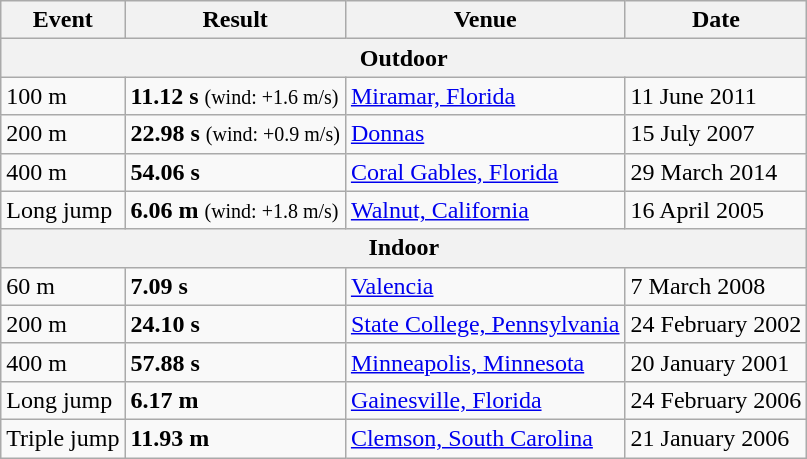<table class="wikitable">
<tr>
<th>Event</th>
<th>Result</th>
<th>Venue</th>
<th>Date</th>
</tr>
<tr>
<th colspan="4">Outdoor</th>
</tr>
<tr>
<td>100 m</td>
<td><strong>11.12 s</strong> <small>(wind: +1.6 m/s)</small></td>
<td> <a href='#'>Miramar, Florida</a></td>
<td>11 June 2011</td>
</tr>
<tr>
<td>200 m</td>
<td><strong>22.98 s</strong> <small>(wind: +0.9 m/s)</small></td>
<td> <a href='#'>Donnas</a></td>
<td>15 July 2007</td>
</tr>
<tr>
<td>400 m</td>
<td><strong>54.06 s</strong></td>
<td> <a href='#'>Coral Gables, Florida</a></td>
<td>29 March 2014</td>
</tr>
<tr>
<td>Long jump</td>
<td><strong>6.06 m</strong> <small>(wind: +1.8 m/s)</small></td>
<td> <a href='#'>Walnut, California</a></td>
<td>16 April 2005</td>
</tr>
<tr>
<th colspan="4">Indoor</th>
</tr>
<tr>
<td>60 m</td>
<td><strong>7.09 s</strong></td>
<td> <a href='#'>Valencia</a></td>
<td>7 March 2008</td>
</tr>
<tr>
<td>200 m</td>
<td><strong>24.10 s</strong></td>
<td> <a href='#'>State College, Pennsylvania</a></td>
<td>24 February 2002</td>
</tr>
<tr>
<td>400 m</td>
<td><strong>57.88 s</strong></td>
<td> <a href='#'>Minneapolis, Minnesota</a></td>
<td>20 January 2001</td>
</tr>
<tr>
<td>Long jump</td>
<td><strong>6.17 m</strong></td>
<td> <a href='#'>Gainesville, Florida</a></td>
<td>24 February 2006</td>
</tr>
<tr>
<td>Triple jump</td>
<td><strong>11.93 m</strong></td>
<td> <a href='#'>Clemson, South Carolina</a></td>
<td>21 January 2006</td>
</tr>
</table>
